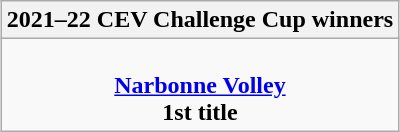<table class="wikitable" style="text-align:center; margin:auto">
<tr>
<th>2021–22 CEV Challenge Cup winners</th>
</tr>
<tr>
<td><br> <strong><a href='#'>Narbonne Volley</a></strong><br> <strong>1st title</strong></td>
</tr>
</table>
